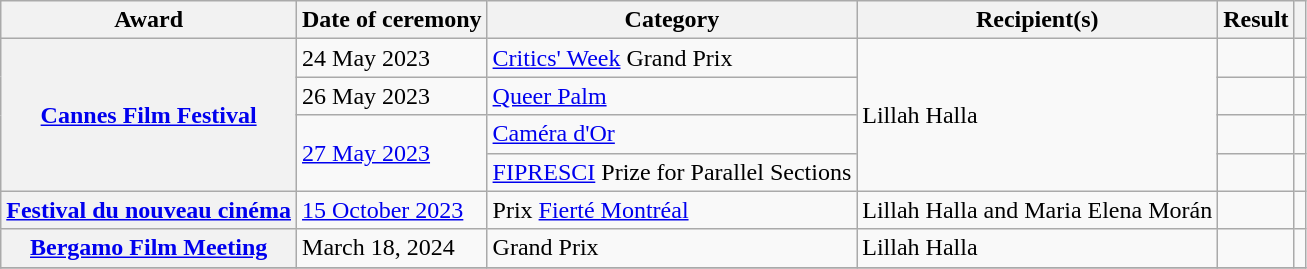<table class="wikitable sortable plainrowheaders">
<tr>
<th scope="col">Award</th>
<th scope="col">Date of ceremony</th>
<th scope="col">Category</th>
<th scope="col">Recipient(s)</th>
<th scope="col">Result</th>
<th scope="col"></th>
</tr>
<tr>
<th rowspan="4" scope="row"><a href='#'>Cannes Film Festival</a></th>
<td>24 May 2023</td>
<td><a href='#'>Critics' Week</a> Grand Prix</td>
<td rowspan="4">Lillah Halla</td>
<td></td>
<td align="center"></td>
</tr>
<tr>
<td>26 May 2023</td>
<td><a href='#'>Queer Palm</a></td>
<td></td>
<td align="center"></td>
</tr>
<tr>
<td rowspan="2"><a href='#'>27 May 2023</a></td>
<td><a href='#'>Caméra d'Or</a></td>
<td></td>
<td align="center"></td>
</tr>
<tr>
<td><a href='#'>FIPRESCI</a> Prize for Parallel Sections</td>
<td></td>
<td align="center"></td>
</tr>
<tr>
<th scope="row"><a href='#'>Festival du nouveau cinéma</a></th>
<td><a href='#'>15 October 2023</a></td>
<td>Prix <a href='#'>Fierté Montréal</a></td>
<td>Lillah Halla and Maria Elena Morán</td>
<td></td>
<td align="center"></td>
</tr>
<tr>
<th scope="row"><a href='#'>Bergamo Film Meeting</a></th>
<td>March 18, 2024</td>
<td>Grand Prix</td>
<td>Lillah Halla</td>
<td></td>
<td align="center"></td>
</tr>
<tr>
</tr>
</table>
